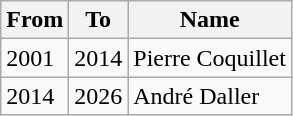<table class="wikitable">
<tr>
<th>From</th>
<th>To</th>
<th>Name</th>
</tr>
<tr>
<td>2001</td>
<td>2014</td>
<td>Pierre Coquillet</td>
</tr>
<tr>
<td>2014</td>
<td>2026</td>
<td>André Daller</td>
</tr>
</table>
